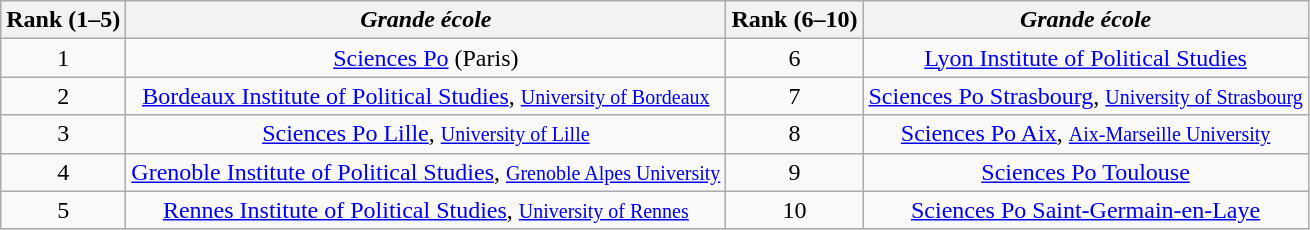<table class="wikitable" style="text-align:center">
<tr>
<th>Rank (1–5)</th>
<th><em>Grande école</em></th>
<th>Rank (6–10)</th>
<th><em>Grande école</em></th>
</tr>
<tr>
<td>1</td>
<td><a href='#'>Sciences Po</a> (Paris)</td>
<td>6</td>
<td><a href='#'>Lyon Institute of Political Studies</a></td>
</tr>
<tr>
<td>2</td>
<td><a href='#'>Bordeaux Institute of Political Studies</a>, <small><a href='#'>University of Bordeaux</a></small></td>
<td>7</td>
<td><a href='#'>Sciences Po Strasbourg</a>, <a href='#'><small>University of Strasbourg</small></a></td>
</tr>
<tr>
<td>3</td>
<td><a href='#'>Sciences Po Lille</a>, <small><a href='#'>University of Lille</a></small></td>
<td>8</td>
<td><a href='#'>Sciences Po Aix</a>, <small><a href='#'>Aix-Marseille University</a></small></td>
</tr>
<tr>
<td>4</td>
<td><a href='#'>Grenoble Institute of Political Studies</a>, <a href='#'><small>Grenoble Alpes University</small></a></td>
<td>9</td>
<td><a href='#'>Sciences Po Toulouse</a></td>
</tr>
<tr>
<td>5</td>
<td><a href='#'>Rennes Institute of Political Studies</a>, <a href='#'><small>University of Rennes</small></a></td>
<td>10</td>
<td><a href='#'>Sciences Po Saint-Germain-en-Laye</a></td>
</tr>
</table>
